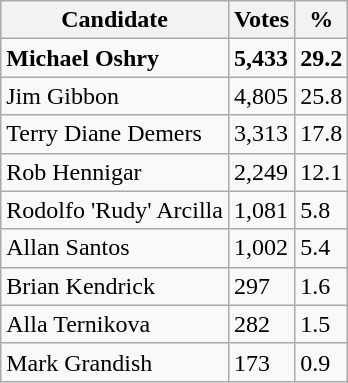<table class="wikitable" align="left">
<tr>
<th>Candidate</th>
<th>Votes</th>
<th>%</th>
</tr>
<tr>
<td><strong>Michael Oshry</strong></td>
<td><strong>5,433</strong></td>
<td><strong>29.2</strong></td>
</tr>
<tr>
<td>Jim Gibbon</td>
<td>4,805</td>
<td>25.8</td>
</tr>
<tr>
<td>Terry Diane Demers</td>
<td>3,313</td>
<td>17.8</td>
</tr>
<tr>
<td>Rob Hennigar</td>
<td>2,249</td>
<td>12.1</td>
</tr>
<tr>
<td>Rodolfo 'Rudy' Arcilla</td>
<td>1,081</td>
<td>5.8</td>
</tr>
<tr>
<td>Allan Santos</td>
<td>1,002</td>
<td>5.4</td>
</tr>
<tr>
<td>Brian Kendrick</td>
<td>297</td>
<td>1.6</td>
</tr>
<tr>
<td>Alla Ternikova</td>
<td>282</td>
<td>1.5</td>
</tr>
<tr>
<td>Mark Grandish</td>
<td>173</td>
<td>0.9</td>
</tr>
</table>
